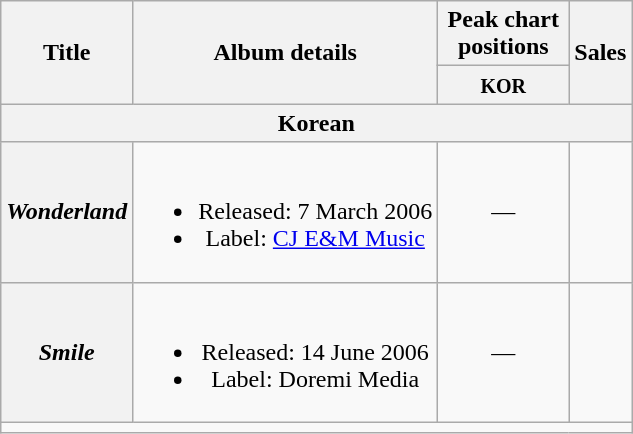<table class="wikitable plainrowheaders" style="text-align:center;">
<tr>
<th scope="col" rowspan="2">Title</th>
<th scope="col" rowspan="2">Album details</th>
<th scope="col" colspan="1" style="width:5em;">Peak chart positions</th>
<th scope="col" rowspan="2">Sales</th>
</tr>
<tr>
<th><small>KOR</small><br></th>
</tr>
<tr>
<th colspan="4">Korean</th>
</tr>
<tr>
<th scope="row"><em>Wonderland</em></th>
<td><br><ul><li>Released: 7 March 2006</li><li>Label: <a href='#'>CJ E&M Music</a></li></ul></td>
<td>—</td>
<td></td>
</tr>
<tr>
<th scope="row"><em>Smile</em></th>
<td><br><ul><li>Released: 14 June 2006</li><li>Label: Doremi Media</li></ul></td>
<td>—</td>
<td></td>
</tr>
<tr>
<td colspan="4"></td>
</tr>
</table>
